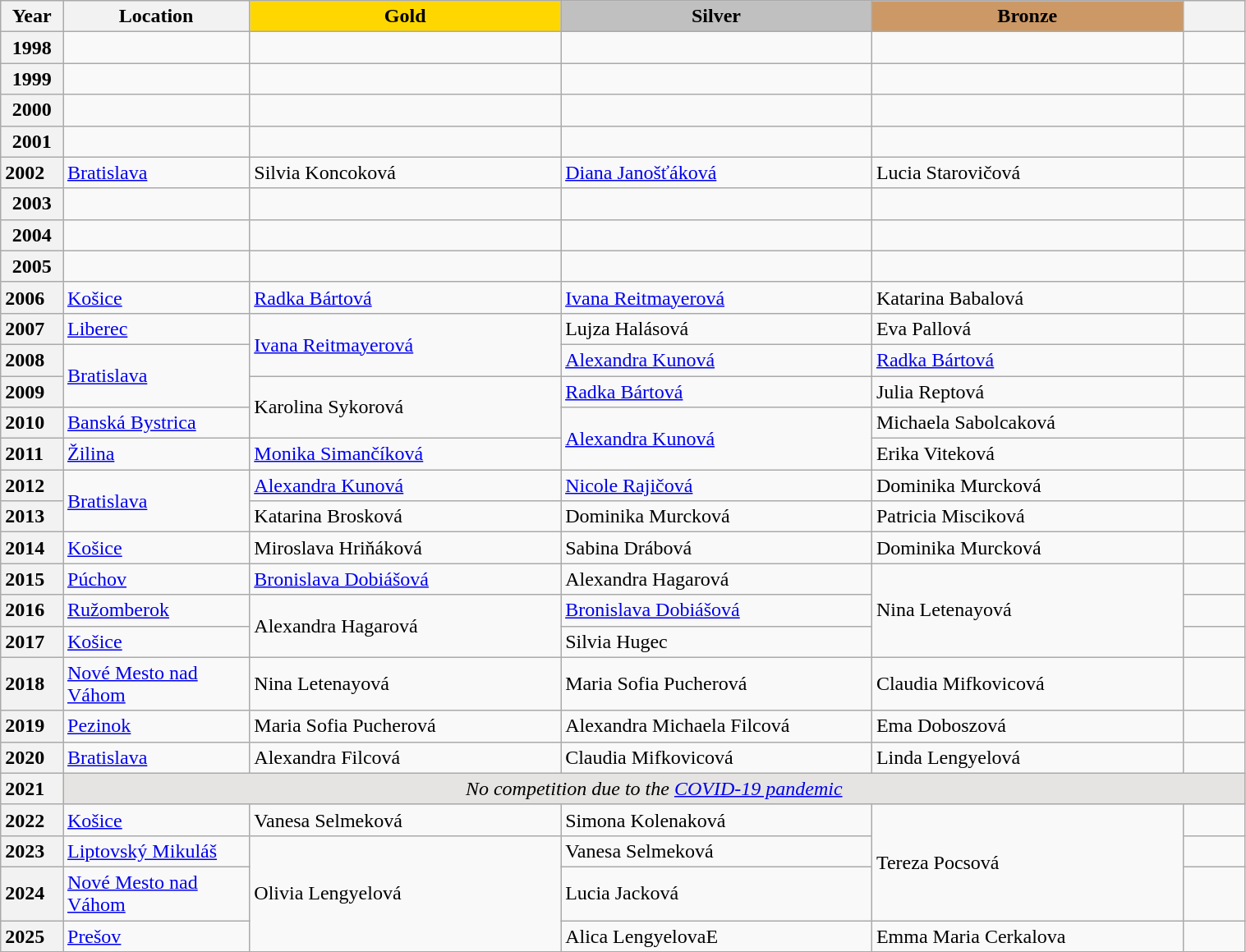<table class="wikitable unsortable" style="text-align:left; width:80%">
<tr>
<th scope="col" style="text-align:center; width:5%">Year</th>
<th scope="col" style="text-align:center; width:15%">Location</th>
<th scope="col" style="text-align:center; width:25%; background:gold">Gold</th>
<th scope="col" style="text-align:center; width:25%; background:silver">Silver</th>
<th scope="col" style="text-align:center; width:25%; background:#c96">Bronze</th>
<th scope="col" style="text-align:center; width:5%"></th>
</tr>
<tr>
<th>1998</th>
<td></td>
<td></td>
<td></td>
<td></td>
<td></td>
</tr>
<tr>
<th>1999</th>
<td></td>
<td></td>
<td></td>
<td></td>
<td></td>
</tr>
<tr>
<th>2000</th>
<td></td>
<td></td>
<td></td>
<td></td>
<td></td>
</tr>
<tr>
<th>2001</th>
<td></td>
<td></td>
<td></td>
<td></td>
<td></td>
</tr>
<tr>
<th scope="row" style="text-align:left">2002</th>
<td><a href='#'>Bratislava</a></td>
<td>Silvia Koncoková</td>
<td><a href='#'>Diana Janošťáková</a></td>
<td>Lucia Starovičová</td>
<td></td>
</tr>
<tr>
<th>2003</th>
<td></td>
<td></td>
<td></td>
<td></td>
<td></td>
</tr>
<tr>
<th>2004</th>
<td></td>
<td></td>
<td></td>
<td></td>
<td></td>
</tr>
<tr>
<th>2005</th>
<td></td>
<td></td>
<td></td>
<td></td>
<td></td>
</tr>
<tr>
<th scope="row" style="text-align:left">2006</th>
<td><a href='#'>Košice</a></td>
<td><a href='#'>Radka Bártová</a></td>
<td><a href='#'>Ivana Reitmayerová</a></td>
<td>Katarina Babalová</td>
<td></td>
</tr>
<tr>
<th scope="row" style="text-align:left">2007</th>
<td> <a href='#'>Liberec</a></td>
<td rowspan="2"><a href='#'>Ivana Reitmayerová</a></td>
<td>Lujza Halásová</td>
<td>Eva Pallová</td>
<td></td>
</tr>
<tr>
<th scope="row" style="text-align:left">2008</th>
<td rowspan="2"><a href='#'>Bratislava</a></td>
<td><a href='#'>Alexandra Kunová</a></td>
<td><a href='#'>Radka Bártová</a></td>
<td></td>
</tr>
<tr>
<th scope="row" style="text-align:left">2009</th>
<td rowspan="2">Karolina Sykorová</td>
<td><a href='#'>Radka Bártová</a></td>
<td>Julia Reptová</td>
<td></td>
</tr>
<tr>
<th scope="row" style="text-align:left">2010</th>
<td><a href='#'>Banská Bystrica</a></td>
<td rowspan="2"><a href='#'>Alexandra Kunová</a></td>
<td>Michaela Sabolcaková</td>
<td></td>
</tr>
<tr>
<th scope="row" style="text-align:left">2011</th>
<td><a href='#'>Žilina</a></td>
<td><a href='#'>Monika Simančíková</a></td>
<td>Erika Viteková</td>
<td></td>
</tr>
<tr>
<th scope="row" style="text-align:left">2012</th>
<td rowspan="2"><a href='#'>Bratislava</a></td>
<td><a href='#'>Alexandra Kunová</a></td>
<td><a href='#'>Nicole Rajičová</a></td>
<td>Dominika Murcková</td>
<td></td>
</tr>
<tr>
<th scope="row" style="text-align:left">2013</th>
<td>Katarina Brosková</td>
<td>Dominika Murcková</td>
<td>Patricia Misciková</td>
<td></td>
</tr>
<tr>
<th scope="row" style="text-align:left">2014</th>
<td><a href='#'>Košice</a></td>
<td>Miroslava Hriňáková</td>
<td>Sabina Drábová</td>
<td>Dominika Murcková</td>
<td></td>
</tr>
<tr>
<th scope="row" style="text-align:left">2015</th>
<td><a href='#'>Púchov</a></td>
<td><a href='#'>Bronislava Dobiášová</a></td>
<td>Alexandra Hagarová</td>
<td rowspan="3">Nina Letenayová</td>
<td></td>
</tr>
<tr>
<th scope="row" style="text-align:left">2016</th>
<td><a href='#'>Ružomberok</a></td>
<td rowspan="2">Alexandra Hagarová</td>
<td><a href='#'>Bronislava Dobiášová</a></td>
<td></td>
</tr>
<tr>
<th scope="row" style="text-align:left">2017</th>
<td><a href='#'>Košice</a></td>
<td>Silvia Hugec</td>
<td></td>
</tr>
<tr>
<th scope="row" style="text-align:left">2018</th>
<td><a href='#'>Nové Mesto nad Váhom</a></td>
<td>Nina Letenayová</td>
<td>Maria Sofia Pucherová</td>
<td>Claudia Mifkovicová</td>
<td></td>
</tr>
<tr>
<th scope="row" style="text-align:left">2019</th>
<td><a href='#'>Pezinok</a></td>
<td>Maria Sofia Pucherová</td>
<td>Alexandra Michaela Filcová</td>
<td>Ema Doboszová</td>
<td></td>
</tr>
<tr>
<th scope="row" style="text-align:left">2020</th>
<td><a href='#'>Bratislava</a></td>
<td>Alexandra Filcová</td>
<td>Claudia Mifkovicová</td>
<td>Linda Lengyelová</td>
<td></td>
</tr>
<tr>
<th scope="row" style="text-align:left">2021</th>
<td colspan="5" align="center" bgcolor="e5e4e2"><em>No competition due to the <a href='#'>COVID-19 pandemic</a></em></td>
</tr>
<tr>
<th scope="row" style="text-align:left">2022</th>
<td><a href='#'>Košice</a></td>
<td>Vanesa Selmeková</td>
<td>Simona Kolenaková</td>
<td rowspan="3">Tereza Pocsová</td>
<td></td>
</tr>
<tr>
<th scope="row" style="text-align:left">2023</th>
<td><a href='#'>Liptovský Mikuláš</a></td>
<td rowspan="3">Olivia Lengyelová</td>
<td>Vanesa Selmeková</td>
<td></td>
</tr>
<tr>
<th scope="row" style="text-align:left">2024</th>
<td><a href='#'>Nové Mesto nad Váhom</a></td>
<td>Lucia Jacková</td>
<td></td>
</tr>
<tr>
<th scope="row" style="text-align:left">2025</th>
<td><a href='#'>Prešov</a></td>
<td>Alica LengyelovaE</td>
<td>Emma Maria Cerkalova</td>
<td></td>
</tr>
</table>
